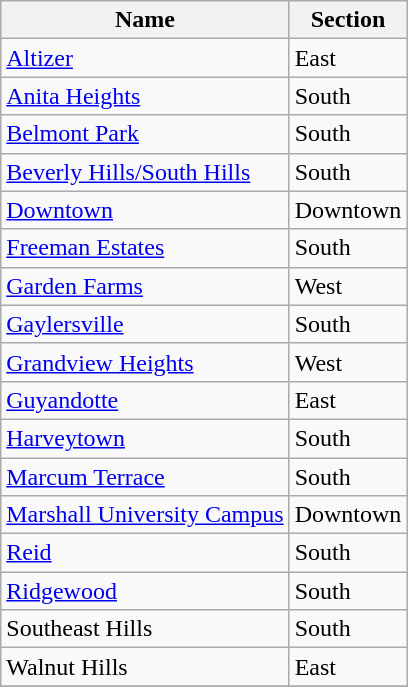<table class="wikitable sortable">
<tr>
<th>Name</th>
<th>Section</th>
</tr>
<tr>
<td><a href='#'>Altizer</a></td>
<td>East</td>
</tr>
<tr>
<td><a href='#'>Anita Heights</a></td>
<td>South</td>
</tr>
<tr>
<td><a href='#'>Belmont Park</a></td>
<td>South</td>
</tr>
<tr>
<td><a href='#'>Beverly Hills/South Hills</a></td>
<td>South</td>
</tr>
<tr>
<td><a href='#'>Downtown</a></td>
<td>Downtown</td>
</tr>
<tr>
<td><a href='#'>Freeman Estates</a></td>
<td>South</td>
</tr>
<tr>
<td><a href='#'>Garden Farms</a></td>
<td>West</td>
</tr>
<tr>
<td><a href='#'>Gaylersville</a></td>
<td>South</td>
</tr>
<tr>
<td><a href='#'>Grandview Heights</a></td>
<td>West</td>
</tr>
<tr>
<td><a href='#'>Guyandotte</a></td>
<td>East</td>
</tr>
<tr>
<td><a href='#'>Harveytown</a></td>
<td>South</td>
</tr>
<tr>
<td><a href='#'>Marcum Terrace</a></td>
<td>South</td>
</tr>
<tr>
<td><a href='#'>Marshall University Campus</a></td>
<td>Downtown</td>
</tr>
<tr>
<td><a href='#'>Reid</a></td>
<td>South</td>
</tr>
<tr>
<td><a href='#'>Ridgewood</a></td>
<td>South</td>
</tr>
<tr>
<td>Southeast Hills</td>
<td>South</td>
</tr>
<tr>
<td>Walnut Hills</td>
<td>East</td>
</tr>
<tr>
</tr>
</table>
